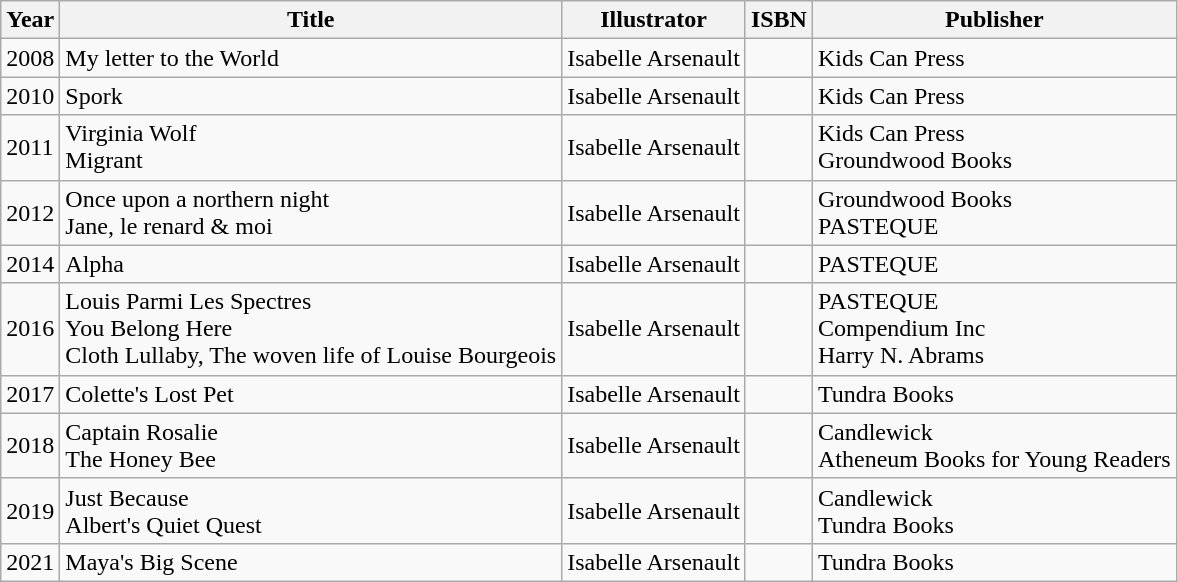<table class="wikitable">
<tr>
<th>Year</th>
<th>Title</th>
<th>Illustrator</th>
<th>ISBN</th>
<th>Publisher</th>
</tr>
<tr>
<td>2008</td>
<td>My letter to the World</td>
<td>Isabelle Arsenault</td>
<td></td>
<td>Kids Can Press</td>
</tr>
<tr>
<td>2010</td>
<td>Spork</td>
<td>Isabelle Arsenault</td>
<td></td>
<td>Kids Can Press</td>
</tr>
<tr>
<td>2011</td>
<td>Virginia Wolf<br>Migrant</td>
<td>Isabelle Arsenault</td>
<td><br></td>
<td>Kids Can Press<br>Groundwood Books</td>
</tr>
<tr>
<td>2012</td>
<td>Once upon a northern night<br>Jane, le renard & moi</td>
<td>Isabelle Arsenault</td>
<td><br></td>
<td>Groundwood Books<br>PASTEQUE</td>
</tr>
<tr>
<td>2014</td>
<td>Alpha</td>
<td>Isabelle Arsenault</td>
<td></td>
<td>PASTEQUE</td>
</tr>
<tr>
<td>2016</td>
<td>Louis Parmi Les Spectres<br>You Belong Here<br>Cloth Lullaby, The woven life of Louise Bourgeois</td>
<td>Isabelle Arsenault</td>
<td><br><br></td>
<td>PASTEQUE<br>Compendium Inc<br>Harry N. Abrams</td>
</tr>
<tr>
<td>2017</td>
<td>Colette's Lost Pet</td>
<td>Isabelle Arsenault</td>
<td></td>
<td>Tundra Books</td>
</tr>
<tr>
<td>2018</td>
<td>Captain Rosalie<br>The Honey Bee</td>
<td>Isabelle Arsenault</td>
<td><br></td>
<td>Candlewick<br>Atheneum Books for Young Readers</td>
</tr>
<tr>
<td>2019</td>
<td>Just Because<br>Albert's Quiet Quest</td>
<td>Isabelle Arsenault</td>
<td><br></td>
<td>Candlewick<br>Tundra Books</td>
</tr>
<tr>
<td>2021</td>
<td>Maya's Big Scene</td>
<td>Isabelle Arsenault</td>
<td></td>
<td>Tundra Books</td>
</tr>
</table>
